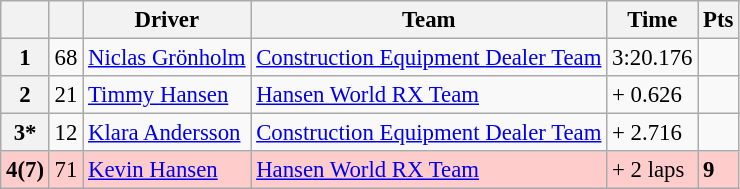<table class="wikitable" style="font-size:95%">
<tr>
<th></th>
<th></th>
<th>Driver</th>
<th>Team</th>
<th>Time</th>
<th>Pts</th>
</tr>
<tr>
<th>1</th>
<td>68</td>
<td> <a href='#'>Niclas Grönholm</a></td>
<td><a href='#'>Construction Equipment Dealer Team</a></td>
<td>3:20.176</td>
<td></td>
</tr>
<tr>
<th>2</th>
<td>21</td>
<td> <a href='#'>Timmy Hansen</a></td>
<td><a href='#'>Hansen World RX Team</a></td>
<td>+ 0.626</td>
<td></td>
</tr>
<tr>
<th>3*</th>
<td>12</td>
<td> <a href='#'>Klara Andersson</a></td>
<td><a href='#'>Construction Equipment Dealer Team</a></td>
<td>+ 2.716</td>
<td></td>
</tr>
<tr>
<th style="background:#ffcccc;">4(7)</th>
<td style="background:#ffcccc;">71</td>
<td style="background:#ffcccc;"> <a href='#'>Kevin Hansen</a></td>
<td style="background:#ffcccc;"><a href='#'>Hansen World RX Team</a></td>
<td style="background:#ffcccc;">+ 2 laps</td>
<td style="background:#ffcccc;"><strong>9</strong></td>
</tr>
</table>
